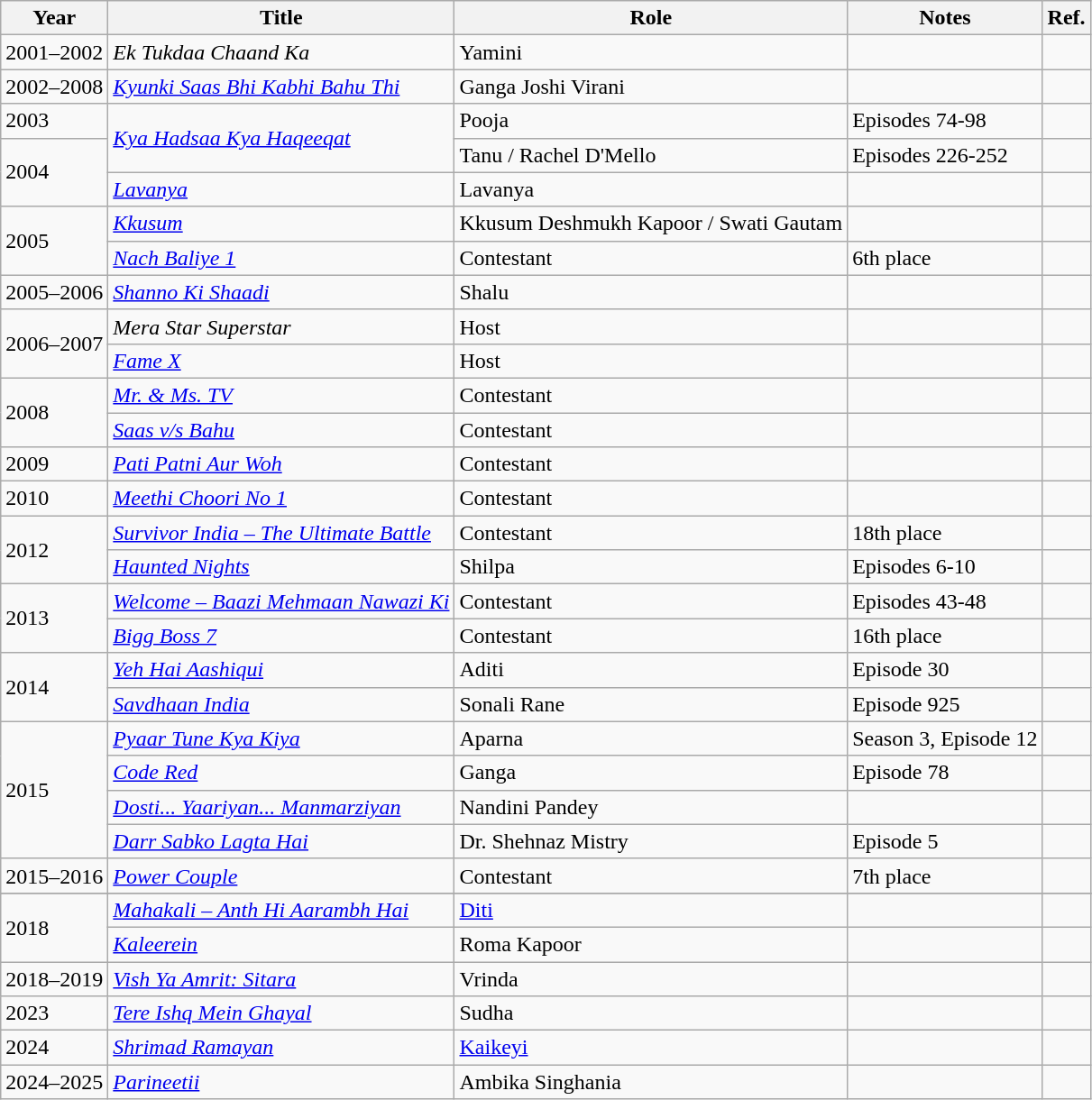<table class="wikitable sortable">
<tr>
<th>Year</th>
<th>Title</th>
<th>Role</th>
<th class="unsortable">Notes</th>
<th class="unsortable">Ref.</th>
</tr>
<tr>
<td>2001–2002</td>
<td><em>Ek Tukdaa Chaand Ka</em></td>
<td>Yamini</td>
<td></td>
<td></td>
</tr>
<tr>
<td>2002–2008</td>
<td><em><a href='#'>Kyunki Saas Bhi Kabhi Bahu Thi</a></em></td>
<td>Ganga Joshi Virani</td>
<td></td>
<td></td>
</tr>
<tr>
<td>2003</td>
<td rowspan="2"><em><a href='#'>Kya Hadsaa Kya Haqeeqat</a></em></td>
<td>Pooja</td>
<td>Episodes 74-98</td>
<td></td>
</tr>
<tr>
<td rowspan="2">2004</td>
<td>Tanu / Rachel D'Mello</td>
<td>Episodes 226-252</td>
<td></td>
</tr>
<tr>
<td><em><a href='#'>Lavanya</a></em></td>
<td>Lavanya</td>
<td></td>
<td></td>
</tr>
<tr>
<td rowspan="2">2005</td>
<td><em><a href='#'>Kkusum</a></em></td>
<td>Kkusum Deshmukh Kapoor / Swati Gautam</td>
<td></td>
<td></td>
</tr>
<tr>
<td><em><a href='#'>Nach Baliye 1</a></em></td>
<td>Contestant</td>
<td>6th place</td>
<td></td>
</tr>
<tr>
<td>2005–2006</td>
<td><em><a href='#'>Shanno Ki Shaadi</a></em></td>
<td>Shalu</td>
<td></td>
<td></td>
</tr>
<tr>
<td rowspan="2">2006–2007</td>
<td><em>Mera Star Superstar</em></td>
<td>Host</td>
<td></td>
<td></td>
</tr>
<tr>
<td><em><a href='#'>Fame X</a></em></td>
<td>Host</td>
<td></td>
<td></td>
</tr>
<tr>
<td rowspan="2">2008</td>
<td><em><a href='#'>Mr. & Ms. TV</a></em></td>
<td>Contestant</td>
<td></td>
<td></td>
</tr>
<tr>
<td><em><a href='#'>Saas v/s Bahu</a></em></td>
<td>Contestant</td>
<td></td>
<td></td>
</tr>
<tr>
<td>2009</td>
<td><em><a href='#'>Pati Patni Aur Woh</a></em></td>
<td>Contestant</td>
<td></td>
<td></td>
</tr>
<tr>
<td>2010</td>
<td><em><a href='#'>Meethi Choori No 1</a></em></td>
<td>Contestant</td>
<td></td>
<td></td>
</tr>
<tr>
<td rowspan="2">2012</td>
<td><em><a href='#'>Survivor India – The Ultimate Battle</a></em></td>
<td>Contestant</td>
<td>18th place</td>
<td></td>
</tr>
<tr>
<td><em><a href='#'>Haunted Nights</a></em></td>
<td>Shilpa</td>
<td>Episodes 6-10</td>
<td></td>
</tr>
<tr>
<td rowspan="2">2013</td>
<td><em><a href='#'>Welcome – Baazi Mehmaan Nawazi Ki</a></em></td>
<td>Contestant</td>
<td>Episodes 43-48</td>
<td></td>
</tr>
<tr>
<td><em><a href='#'>Bigg Boss 7</a></em></td>
<td>Contestant</td>
<td>16th place</td>
<td></td>
</tr>
<tr>
<td rowspan="2">2014</td>
<td><em><a href='#'>Yeh Hai Aashiqui</a></em></td>
<td>Aditi</td>
<td>Episode 30</td>
<td></td>
</tr>
<tr>
<td><em><a href='#'>Savdhaan India</a></em></td>
<td>Sonali Rane</td>
<td>Episode 925</td>
<td></td>
</tr>
<tr>
<td rowspan="4">2015</td>
<td><em><a href='#'>Pyaar Tune Kya Kiya</a></em></td>
<td>Aparna</td>
<td>Season 3, Episode 12</td>
<td></td>
</tr>
<tr>
<td><em><a href='#'>Code Red</a></em></td>
<td>Ganga</td>
<td>Episode 78</td>
<td></td>
</tr>
<tr>
<td><em><a href='#'>Dosti... Yaariyan... Manmarziyan</a></em></td>
<td>Nandini Pandey</td>
<td></td>
<td></td>
</tr>
<tr>
<td><em><a href='#'>Darr Sabko Lagta Hai</a></em></td>
<td>Dr. Shehnaz Mistry</td>
<td>Episode 5</td>
<td></td>
</tr>
<tr>
<td>2015–2016</td>
<td><em><a href='#'>Power Couple</a></em></td>
<td>Contestant</td>
<td>7th place</td>
<td></td>
</tr>
<tr>
</tr>
<tr>
<td rowspan="2">2018</td>
<td><em><a href='#'>Mahakali – Anth Hi Aarambh Hai</a></em></td>
<td><a href='#'>Diti</a></td>
<td></td>
<td></td>
</tr>
<tr>
<td><em><a href='#'>Kaleerein</a></em></td>
<td>Roma Kapoor</td>
<td></td>
<td></td>
</tr>
<tr>
<td>2018–2019</td>
<td><em><a href='#'>Vish Ya Amrit: Sitara</a></em></td>
<td>Vrinda</td>
<td></td>
<td></td>
</tr>
<tr>
<td>2023</td>
<td><em><a href='#'>Tere Ishq Mein Ghayal</a></em></td>
<td>Sudha</td>
<td></td>
<td></td>
</tr>
<tr>
<td>2024</td>
<td><em><a href='#'>Shrimad Ramayan</a></em></td>
<td><a href='#'>Kaikeyi</a></td>
<td></td>
<td></td>
</tr>
<tr>
<td>2024–2025</td>
<td><em><a href='#'>Parineetii</a></em></td>
<td>Ambika Singhania</td>
<td></td>
<td></td>
</tr>
</table>
